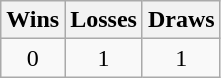<table class="wikitable">
<tr>
<th>Wins</th>
<th>Losses</th>
<th>Draws</th>
</tr>
<tr>
<td align=center>0</td>
<td align=center>1</td>
<td align=center>1</td>
</tr>
</table>
